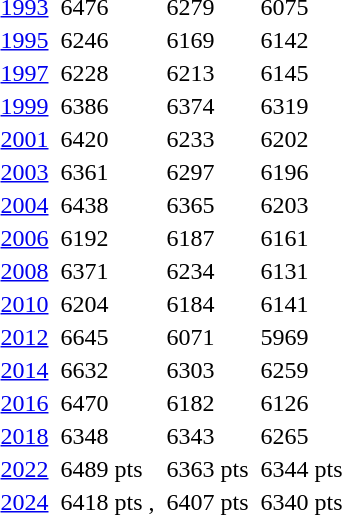<table>
<tr valign="top">
<td><a href='#'>1993</a><br></td>
<td></td>
<td>6476 </td>
<td></td>
<td>6279 </td>
<td></td>
<td>6075</td>
</tr>
<tr valign="top">
<td><a href='#'>1995</a><br></td>
<td></td>
<td>6246</td>
<td></td>
<td>6169 </td>
<td></td>
<td>6142 </td>
</tr>
<tr valign="top">
<td><a href='#'>1997</a><br></td>
<td></td>
<td>6228</td>
<td></td>
<td>6213 </td>
<td></td>
<td>6145 </td>
</tr>
<tr valign="top">
<td><a href='#'>1999</a><br></td>
<td></td>
<td>6386 </td>
<td></td>
<td>6374 </td>
<td></td>
<td>6319 </td>
</tr>
<tr valign="top">
<td><a href='#'>2001</a><br></td>
<td></td>
<td>6420 </td>
<td></td>
<td>6233 </td>
<td></td>
<td>6202 </td>
</tr>
<tr valign="top">
<td><a href='#'>2003</a><br></td>
<td></td>
<td>6361 </td>
<td></td>
<td>6297</td>
<td></td>
<td>6196</td>
</tr>
<tr valign="top">
<td><a href='#'>2004</a><br></td>
<td></td>
<td>6438 </td>
<td></td>
<td>6365 </td>
<td></td>
<td>6203 </td>
</tr>
<tr valign="top">
<td><a href='#'>2006</a><br></td>
<td></td>
<td>6192 </td>
<td></td>
<td>6187 </td>
<td></td>
<td>6161 </td>
</tr>
<tr valign="top">
<td><a href='#'>2008</a><br></td>
<td></td>
<td>6371 </td>
<td></td>
<td>6234 </td>
<td></td>
<td>6131</td>
</tr>
<tr valign="top">
<td><a href='#'>2010</a><br></td>
<td></td>
<td>6204 </td>
<td></td>
<td>6184 </td>
<td></td>
<td>6141</td>
</tr>
<tr valign="top">
<td><a href='#'>2012</a><br></td>
<td></td>
<td>6645 </td>
<td></td>
<td>6071</td>
<td></td>
<td>5969</td>
</tr>
<tr valign="top">
<td><a href='#'>2014</a><br></td>
<td></td>
<td>6632 </td>
<td></td>
<td>6303 </td>
<td></td>
<td>6259 </td>
</tr>
<tr valign="top">
<td><a href='#'>2016</a><br></td>
<td></td>
<td>6470 </td>
<td></td>
<td>6182 </td>
<td></td>
<td>6126 </td>
</tr>
<tr valign="top">
<td><a href='#'>2018</a><br></td>
<td></td>
<td>6348 </td>
<td></td>
<td>6343 </td>
<td></td>
<td>6265 </td>
</tr>
<tr valign="top">
<td><a href='#'>2022</a><br></td>
<td></td>
<td>6489 pts </td>
<td></td>
<td>6363 pts </td>
<td></td>
<td>6344 pts </td>
</tr>
<tr valign="top">
<td><a href='#'>2024</a><br></td>
<td></td>
<td>6418 pts , </td>
<td></td>
<td>6407 pts </td>
<td></td>
<td>6340 pts </td>
</tr>
</table>
